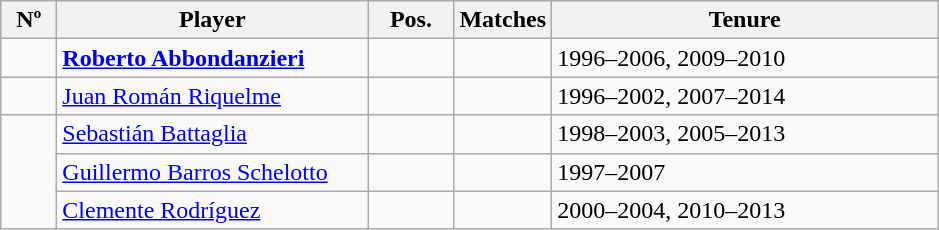<table class="wikitable sortable">
<tr>
<th width=30px>Nº</th>
<th width=200px>Player</th>
<th width=50px>Pos.</th>
<th width=50px>Matches</th>
<th width=250px>Tenure</th>
</tr>
<tr>
<td></td>
<td> <strong><a href='#'>Roberto Abbondanzieri</a></strong></td>
<td></td>
<td></td>
<td>1996–2006, 2009–2010</td>
</tr>
<tr>
<td></td>
<td> <a href='#'>Juan Román Riquelme</a></td>
<td></td>
<td></td>
<td>1996–2002, 2007–2014</td>
</tr>
<tr>
<td rowspan=3></td>
<td> <a href='#'>Sebastián Battaglia</a></td>
<td></td>
<td></td>
<td>1998–2003, 2005–2013</td>
</tr>
<tr>
<td> <a href='#'>Guillermo Barros Schelotto</a></td>
<td></td>
<td></td>
<td>1997–2007</td>
</tr>
<tr>
<td> <a href='#'>Clemente Rodríguez</a></td>
<td></td>
<td></td>
<td>2000–2004, 2010–2013</td>
</tr>
</table>
